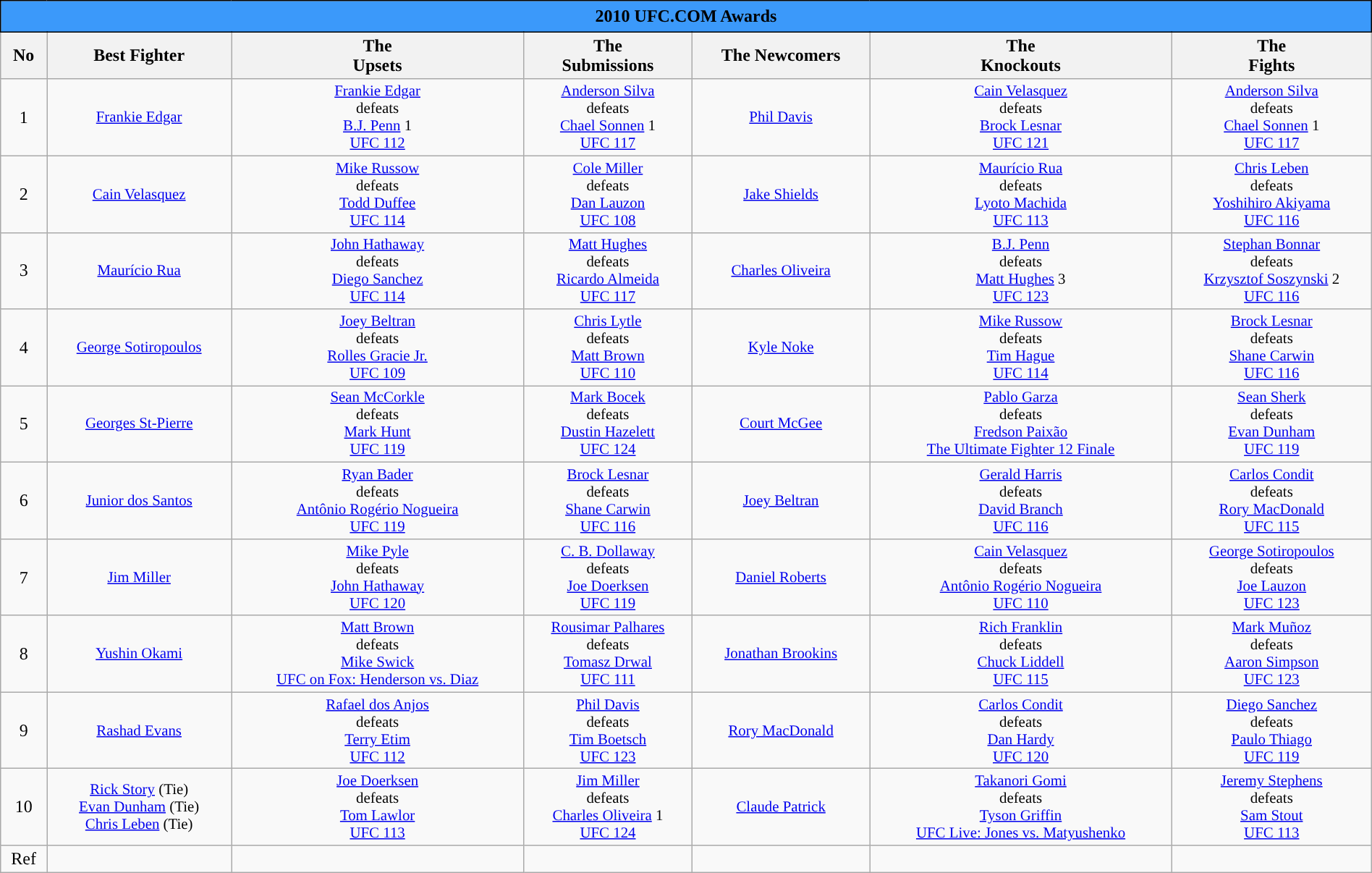<table class="wikitable" width="100%" style="text-align:Center">
<tr>
<th colspan="7" style="border: 1px solid black; padding: 5px; background: #3B99FA;">2010 UFC.COM Awards</th>
</tr>
<tr>
<th>No</th>
<th>Best Fighter</th>
<th>The<br>Upsets</th>
<th>The<br>Submissions</th>
<th>The Newcomers</th>
<th>The<br>Knockouts</th>
<th>The<br>Fights</th>
</tr>
<tr>
<td>1</td>
<td style="font-size:87%"><a href='#'>Frankie Edgar</a></td>
<td style="font-size:87%"><a href='#'>Frankie Edgar</a> <br> defeats <br> <a href='#'>B.J. Penn</a> 1 <br> <a href='#'>UFC 112</a></td>
<td style="font-size:87%"><a href='#'>Anderson Silva</a> <br> defeats <br> <a href='#'>Chael Sonnen</a> 1 <br> <a href='#'>UFC 117</a></td>
<td style="font-size:87%"><a href='#'>Phil Davis</a></td>
<td style="font-size:87%"><a href='#'>Cain Velasquez</a> <br> defeats <br> <a href='#'>Brock Lesnar</a> <br> <a href='#'>UFC 121</a></td>
<td style="font-size:87%"><a href='#'>Anderson Silva</a> <br> defeats <br> <a href='#'>Chael Sonnen</a> 1 <br> <a href='#'>UFC 117</a></td>
</tr>
<tr>
<td>2</td>
<td style="font-size:87%"><a href='#'>Cain Velasquez</a></td>
<td style="font-size:87%"><a href='#'>Mike Russow</a> <br> defeats  <br> <a href='#'>Todd Duffee</a> <br> <a href='#'>UFC 114</a></td>
<td style="font-size:87%"><a href='#'>Cole Miller</a> <br> defeats <br> <a href='#'>Dan Lauzon</a> <br> <a href='#'>UFC 108</a></td>
<td style="font-size:87%"><a href='#'>Jake Shields</a></td>
<td style="font-size:87%"><a href='#'>Maurício Rua</a> <br> defeats <br> <a href='#'>Lyoto Machida</a> <br> <a href='#'>UFC 113</a></td>
<td style="font-size:87%"><a href='#'>Chris Leben</a> <br> defeats <br> <a href='#'>Yoshihiro Akiyama</a> <br> <a href='#'>UFC 116</a></td>
</tr>
<tr>
<td>3</td>
<td style="font-size:87%"><a href='#'>Maurício Rua</a></td>
<td style="font-size:87%"><a href='#'>John Hathaway</a> <br> defeats  <br> <a href='#'>Diego Sanchez</a> <br> <a href='#'>UFC  114</a></td>
<td style="font-size:87%"><a href='#'>Matt Hughes</a> <br> defeats  <br> <a href='#'>Ricardo Almeida</a> <br> <a href='#'>UFC 117</a></td>
<td style="font-size:87%"><a href='#'>Charles Oliveira</a></td>
<td style="font-size:87%"><a href='#'>B.J. Penn</a> <br> defeats <br> <a href='#'>Matt Hughes</a> 3<br> <a href='#'>UFC 123</a></td>
<td style="font-size:87%"><a href='#'>Stephan Bonnar</a><br> defeats <br> <a href='#'>Krzysztof Soszynski</a> 2 <br> <a href='#'>UFC 116</a></td>
</tr>
<tr>
<td>4</td>
<td style="font-size:87%"><a href='#'>George Sotiropoulos</a></td>
<td style="font-size:87%"><a href='#'>Joey Beltran</a> <br> defeats <br> <a href='#'>Rolles Gracie Jr.</a> <br> <a href='#'>UFC 109</a></td>
<td style="font-size:87%"><a href='#'>Chris Lytle</a> <br> defeats <br> <a href='#'>Matt Brown</a> <br> <a href='#'>UFC 110</a></td>
<td style="font-size:87%"><a href='#'>Kyle Noke</a></td>
<td style="font-size:87%"><a href='#'>Mike Russow</a> <br> defeats <br> <a href='#'>Tim Hague</a> <br> <a href='#'>UFC 114</a></td>
<td style="font-size:87%"><a href='#'>Brock Lesnar</a> <br> defeats <br> <a href='#'>Shane Carwin</a> <br> <a href='#'>UFC 116</a></td>
</tr>
<tr>
<td>5</td>
<td style="font-size:87%"><a href='#'>Georges St-Pierre</a></td>
<td style="font-size:87%"><a href='#'>Sean McCorkle</a> <br> defeats <br> <a href='#'>Mark Hunt</a> <br> <a href='#'>UFC 119</a></td>
<td style="font-size:87%"><a href='#'>Mark Bocek</a> <br> defeats <br> <a href='#'>Dustin Hazelett</a> <br> <a href='#'>UFC 124</a></td>
<td style="font-size:87%"><a href='#'>Court McGee</a></td>
<td style="font-size:87%"><a href='#'>Pablo Garza</a> <br> defeats <br> <a href='#'>Fredson Paixão</a> <br> <a href='#'>The Ultimate Fighter 12 Finale</a></td>
<td style="font-size:87%"><a href='#'>Sean Sherk</a> <br> defeats <br> <a href='#'>Evan Dunham</a> <br> <a href='#'>UFC 119</a></td>
</tr>
<tr>
<td>6</td>
<td style="font-size:87%"><a href='#'>Junior dos Santos</a></td>
<td style="font-size:87%"><a href='#'>Ryan Bader</a> <br> defeats <br> <a href='#'>Antônio Rogério Nogueira</a> <br> <a href='#'>UFC 119</a></td>
<td style="font-size:87%"><a href='#'>Brock Lesnar</a> <br> defeats <br> <a href='#'>Shane Carwin</a> <br> <a href='#'>UFC 116</a></td>
<td style="font-size:87%"><a href='#'>Joey Beltran</a></td>
<td style="font-size:87%"><a href='#'>Gerald Harris</a> <br> defeats <br> <a href='#'>David Branch</a> <br> <a href='#'>UFC 116</a></td>
<td style="font-size:87%"><a href='#'>Carlos Condit</a> <br> defeats <br> <a href='#'>Rory MacDonald</a> <br> <a href='#'>UFC 115</a></td>
</tr>
<tr>
<td>7</td>
<td style="font-size:87%"><a href='#'>Jim Miller</a></td>
<td style="font-size:87%"><a href='#'>Mike Pyle</a> <br> defeats <br> <a href='#'>John Hathaway</a> <br> <a href='#'>UFC 120</a></td>
<td style="font-size:87%"><a href='#'>C. B. Dollaway</a> <br> defeats <br> <a href='#'>Joe Doerksen</a> <br> <a href='#'>UFC 119</a></td>
<td style="font-size:87%"><a href='#'>Daniel Roberts</a></td>
<td style="font-size:87%"><a href='#'>Cain Velasquez</a> <br> defeats <br> <a href='#'>Antônio Rogério Nogueira</a> <br> <a href='#'>UFC 110</a></td>
<td style="font-size:87%"><a href='#'>George Sotiropoulos</a> <br> defeats <br> <a href='#'>Joe Lauzon</a> <br> <a href='#'>UFC 123</a></td>
</tr>
<tr>
<td>8</td>
<td style="font-size:87%"><a href='#'>Yushin Okami</a></td>
<td style="font-size:87%"><a href='#'>Matt Brown</a> <br> defeats <br> <a href='#'>Mike Swick</a> <br> <a href='#'>UFC on Fox: Henderson vs. Diaz</a></td>
<td style="font-size:87%"><a href='#'>Rousimar Palhares</a> <br> defeats <br> <a href='#'>Tomasz Drwal</a> <br> <a href='#'>UFC 111</a></td>
<td style="font-size:87%"><a href='#'>Jonathan Brookins</a></td>
<td style="font-size:87%"><a href='#'>Rich Franklin</a> <br> defeats <br> <a href='#'>Chuck Liddell</a> <br> <a href='#'>UFC 115</a></td>
<td style="font-size:87%"><a href='#'>Mark Muñoz</a> <br> defeats <br> <a href='#'>Aaron Simpson</a> <br> <a href='#'>UFC 123</a></td>
</tr>
<tr>
<td>9</td>
<td style="font-size:87%"><a href='#'>Rashad Evans</a></td>
<td style="font-size:87%"><a href='#'>Rafael dos Anjos</a> <br> defeats <br>  <a href='#'>Terry Etim</a> <br> <a href='#'>UFC 112</a></td>
<td style="font-size:87%"><a href='#'>Phil Davis</a> <br> defeats <br> <a href='#'>Tim Boetsch</a> <br> <a href='#'>UFC 123</a></td>
<td style="font-size:87%"><a href='#'>Rory MacDonald</a></td>
<td style="font-size:87%"><a href='#'>Carlos Condit</a> <br> defeats <br> <a href='#'>Dan Hardy</a> <br> <a href='#'>UFC 120</a></td>
<td style="font-size:87%"><a href='#'>Diego Sanchez</a> <br> defeats <br> <a href='#'>Paulo Thiago</a> <br> <a href='#'>UFC 119</a></td>
</tr>
<tr>
<td>10</td>
<td style="font-size:87%"><a href='#'>Rick Story</a> (Tie) <br> <a href='#'>Evan Dunham</a> (Tie) <br> <a href='#'>Chris Leben</a> (Tie)</td>
<td style="font-size:87%"><a href='#'>Joe Doerksen</a> <br> defeats <br> <a href='#'>Tom Lawlor</a>   <br> <a href='#'>UFC 113</a></td>
<td style="font-size:87%"><a href='#'>Jim Miller</a> <br> defeats <br> <a href='#'>Charles Oliveira</a> 1<br> <a href='#'>UFC 124</a></td>
<td style="font-size:87%"><a href='#'>Claude Patrick</a></td>
<td style="font-size:87%"><a href='#'>Takanori Gomi</a><br> defeats <br> <a href='#'>Tyson Griffin</a> <br> <a href='#'>UFC Live: Jones vs. Matyushenko</a></td>
<td style="font-size:87%"><a href='#'>Jeremy Stephens</a> <br> defeats <br> <a href='#'>Sam Stout</a> <br> <a href='#'>UFC 113</a></td>
</tr>
<tr>
<td>Ref</td>
<td></td>
<td></td>
<td></td>
<td></td>
<td></td>
<td></td>
</tr>
</table>
